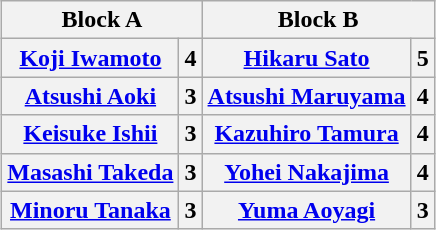<table class="wikitable" style="margin: 1em auto 1em auto;text-align:center">
<tr>
<th colspan="2">Block A</th>
<th colspan="2">Block B</th>
</tr>
<tr>
<th><a href='#'>Koji Iwamoto</a></th>
<th>4</th>
<th><a href='#'>Hikaru Sato</a></th>
<th>5</th>
</tr>
<tr>
<th><a href='#'>Atsushi Aoki</a></th>
<th>3</th>
<th><a href='#'>Atsushi Maruyama</a></th>
<th>4</th>
</tr>
<tr>
<th><a href='#'>Keisuke Ishii</a></th>
<th>3</th>
<th><a href='#'>Kazuhiro Tamura</a></th>
<th>4</th>
</tr>
<tr>
<th><a href='#'>Masashi Takeda</a></th>
<th>3</th>
<th><a href='#'>Yohei Nakajima</a></th>
<th>4</th>
</tr>
<tr>
<th><a href='#'>Minoru Tanaka</a></th>
<th>3</th>
<th><a href='#'>Yuma Aoyagi</a></th>
<th>3</th>
</tr>
</table>
